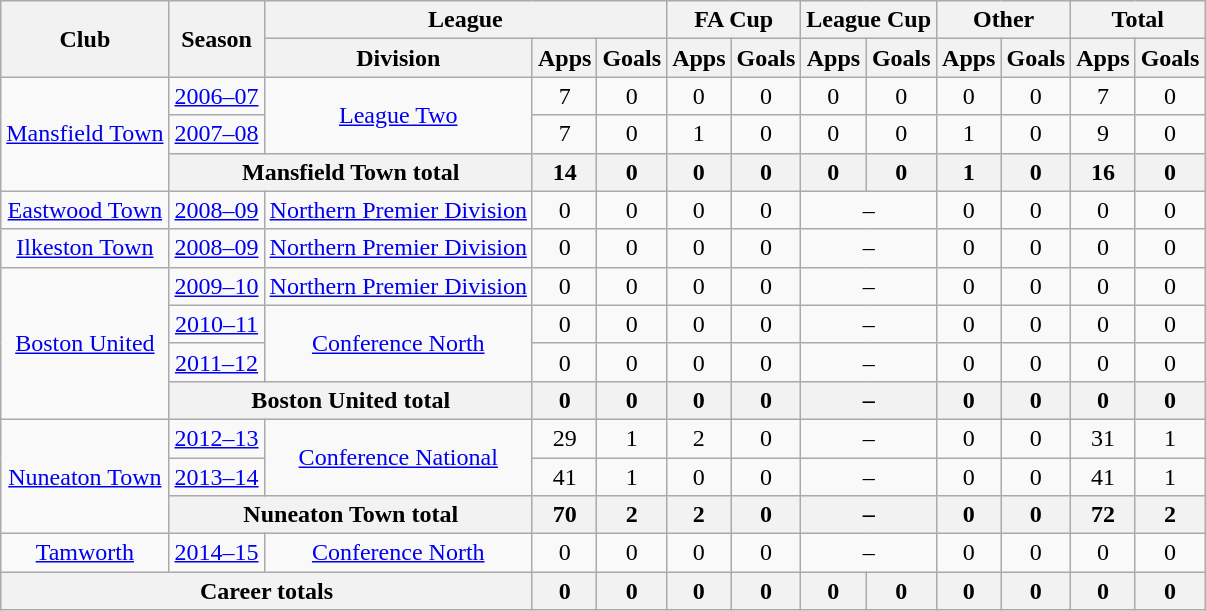<table class="wikitable" style="text-align: center;">
<tr>
<th rowspan="2">Club</th>
<th rowspan="2">Season</th>
<th colspan="3">League</th>
<th colspan="2">FA Cup</th>
<th colspan="2">League Cup</th>
<th colspan="2">Other</th>
<th colspan="2">Total</th>
</tr>
<tr>
<th>Division</th>
<th>Apps</th>
<th>Goals</th>
<th>Apps</th>
<th>Goals</th>
<th>Apps</th>
<th>Goals</th>
<th>Apps</th>
<th>Goals</th>
<th>Apps</th>
<th>Goals</th>
</tr>
<tr>
<td rowspan="3" valign="center"><a href='#'>Mansfield Town</a></td>
<td><a href='#'>2006–07</a></td>
<td rowspan="2"><a href='#'>League Two</a></td>
<td>7</td>
<td>0</td>
<td>0</td>
<td>0</td>
<td>0</td>
<td>0</td>
<td>0</td>
<td>0</td>
<td>7</td>
<td>0</td>
</tr>
<tr>
<td><a href='#'>2007–08</a></td>
<td>7</td>
<td>0</td>
<td>1</td>
<td>0</td>
<td>0</td>
<td>0</td>
<td>1</td>
<td>0</td>
<td>9</td>
<td>0</td>
</tr>
<tr>
<th colspan="2">Mansfield Town total</th>
<th>14</th>
<th>0</th>
<th>0</th>
<th>0</th>
<th>0</th>
<th>0</th>
<th>1</th>
<th>0</th>
<th>16</th>
<th>0</th>
</tr>
<tr>
<td valign="center"><a href='#'>Eastwood Town</a></td>
<td><a href='#'>2008–09</a></td>
<td><a href='#'>Northern Premier Division</a></td>
<td>0</td>
<td>0</td>
<td>0</td>
<td>0</td>
<td colspan="2">–</td>
<td>0</td>
<td>0</td>
<td>0</td>
<td>0</td>
</tr>
<tr>
<td valign="center"><a href='#'>Ilkeston Town</a></td>
<td><a href='#'>2008–09</a></td>
<td><a href='#'>Northern Premier Division</a></td>
<td>0</td>
<td>0</td>
<td>0</td>
<td>0</td>
<td colspan="2">–</td>
<td>0</td>
<td>0</td>
<td>0</td>
<td>0</td>
</tr>
<tr>
<td rowspan="4" valign="center"><a href='#'>Boston United</a></td>
<td><a href='#'>2009–10</a></td>
<td><a href='#'>Northern Premier Division</a></td>
<td>0</td>
<td>0</td>
<td>0</td>
<td>0</td>
<td colspan="2">–</td>
<td>0</td>
<td>0</td>
<td>0</td>
<td>0</td>
</tr>
<tr>
<td><a href='#'>2010–11</a></td>
<td rowspan="2"><a href='#'>Conference North</a></td>
<td>0</td>
<td>0</td>
<td>0</td>
<td>0</td>
<td colspan="2">–</td>
<td>0</td>
<td>0</td>
<td>0</td>
<td>0</td>
</tr>
<tr>
<td><a href='#'>2011–12</a></td>
<td>0</td>
<td>0</td>
<td>0</td>
<td>0</td>
<td colspan="2">–</td>
<td>0</td>
<td>0</td>
<td>0</td>
<td>0</td>
</tr>
<tr>
<th colspan="2">Boston United total</th>
<th>0</th>
<th>0</th>
<th>0</th>
<th>0</th>
<th colspan="2">–</th>
<th>0</th>
<th>0</th>
<th>0</th>
<th>0</th>
</tr>
<tr>
<td rowspan="3" valign="center"><a href='#'>Nuneaton Town</a></td>
<td><a href='#'>2012–13</a></td>
<td rowspan="2"><a href='#'>Conference National</a></td>
<td>29</td>
<td>1</td>
<td>2</td>
<td>0</td>
<td colspan="2">–</td>
<td>0</td>
<td>0</td>
<td>31</td>
<td>1</td>
</tr>
<tr>
<td><a href='#'>2013–14</a></td>
<td>41</td>
<td>1</td>
<td>0</td>
<td>0</td>
<td colspan="2">–</td>
<td>0</td>
<td>0</td>
<td>41</td>
<td>1</td>
</tr>
<tr>
<th colspan="2">Nuneaton Town total</th>
<th>70</th>
<th>2</th>
<th>2</th>
<th>0</th>
<th colspan="2">–</th>
<th>0</th>
<th>0</th>
<th>72</th>
<th>2</th>
</tr>
<tr>
<td valign="center"><a href='#'>Tamworth</a></td>
<td><a href='#'>2014–15</a></td>
<td><a href='#'>Conference North</a></td>
<td>0</td>
<td>0</td>
<td>0</td>
<td>0</td>
<td colspan="2">–</td>
<td>0</td>
<td>0</td>
<td>0</td>
<td>0</td>
</tr>
<tr>
<th colspan="3">Career totals</th>
<th>0</th>
<th>0</th>
<th>0</th>
<th>0</th>
<th>0</th>
<th>0</th>
<th>0</th>
<th>0</th>
<th>0</th>
<th>0</th>
</tr>
</table>
